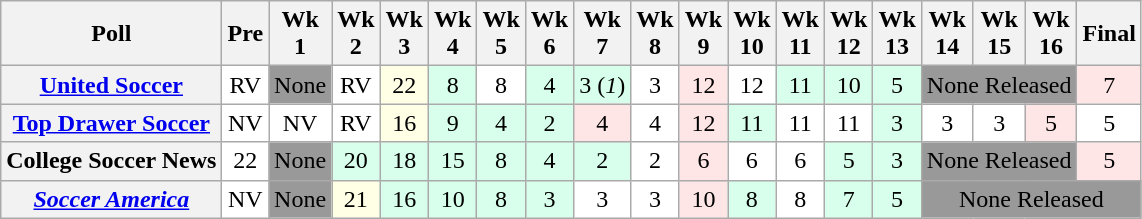<table class="wikitable" style="white-space:nowrap;text-align:center;">
<tr>
<th>Poll</th>
<th>Pre</th>
<th>Wk<br>1</th>
<th>Wk<br>2</th>
<th>Wk<br>3</th>
<th>Wk<br>4</th>
<th>Wk<br>5</th>
<th>Wk<br>6</th>
<th>Wk<br>7</th>
<th>Wk<br>8</th>
<th>Wk<br>9</th>
<th>Wk<br>10</th>
<th>Wk<br>11</th>
<th>Wk<br>12</th>
<th>Wk<br>13</th>
<th>Wk<br>14</th>
<th>Wk<br>15</th>
<th>Wk<br>16</th>
<th>Final<br></th>
</tr>
<tr>
<th><a href='#'>United Soccer</a></th>
<td style="background:#FFFFFF;">RV</td>
<td style="background:#999;">None</td>
<td style="background:#FFFFFF;">RV</td>
<td style="background:#FFFFE6;">22</td>
<td style="background:#D8FFEB;">8</td>
<td style="background:#FFFFFF;">8</td>
<td style="background:#D8FFEB;">4</td>
<td style="background:#D8FFEB;">3 (<em>1</em>)</td>
<td style="background:#FFFFFF;">3</td>
<td style="background:#FFE6E6;">12</td>
<td style="background:#FFFFFF;">12</td>
<td style="background:#D8FFEB;">11</td>
<td style="background:#D8FFEB;">10</td>
<td style="background:#D8FFEB;">5</td>
<td colspan=3 style="background:#999;">None Released</td>
<td style="background:#FFE6E6;">7</td>
</tr>
<tr>
<th><a href='#'>Top Drawer Soccer</a></th>
<td style="background:#FFFFFF;">NV</td>
<td style="background:#FFFFFF;">NV</td>
<td style="background:#FFFFFF;">RV</td>
<td style="background:#FFFFE6;">16</td>
<td style="background:#D8FFEB;">9</td>
<td style="background:#D8FFEB;">4</td>
<td style="background:#D8FFEB;">2</td>
<td style="background:#FFE6E6;">4</td>
<td style="background:#FFFFFF;">4</td>
<td style="background:#FFE6E6;">12</td>
<td style="background:#D8FFEB;">11</td>
<td style="background:#FFFFFF;">11</td>
<td style="background:#FFFFFF;">11</td>
<td style="background:#D8FFEB;">3</td>
<td style="background:#FFFFFF;">3</td>
<td style="background:#FFFFFF;">3</td>
<td style="background:#FFE6E6;">5</td>
<td style="background:#FFFFFF;">5</td>
</tr>
<tr>
<th>College Soccer News</th>
<td style="background:#FFFFFF;">22</td>
<td style="background:#999;">None</td>
<td style="background:#D8FFEB;">20</td>
<td style="background:#D8FFEB;">18</td>
<td style="background:#D8FFEB;">15</td>
<td style="background:#D8FFEB;">8</td>
<td style="background:#D8FFEB;">4</td>
<td style="background:#D8FFEB;">2</td>
<td style="background:#FFFFFF;">2</td>
<td style="background:#FFE6E6;">6</td>
<td style="background:#FFFFFF;">6</td>
<td style="background:#FFFFFF;">6</td>
<td style="background:#D8FFEB;">5</td>
<td style="background:#D8FFEB;">3</td>
<td colspan=3 style="background:#999;">None Released</td>
<td style="background:#FFE6E6;">5</td>
</tr>
<tr>
<th><em><a href='#'>Soccer America</a></em></th>
<td style="background:#FFFFFF;">NV</td>
<td style="background:#999;">None</td>
<td style="background:#FFFFE6;">21</td>
<td style="background:#D8FFEB;">16</td>
<td style="background:#D8FFEB;">10</td>
<td style="background:#D8FFEB;">8</td>
<td style="background:#D8FFEB;">3</td>
<td style="background:#FFFFFF;">3</td>
<td style="background:#FFFFFF;">3</td>
<td style="background:#FFE6E6;">10</td>
<td style="background:#D8FFEB;">8</td>
<td style="background:#FFFFFF;">8</td>
<td style="background:#D8FFEB;">7</td>
<td style="background:#D8FFEB;">5</td>
<td colspan=4 style="background:#999;">None Released</td>
</tr>
</table>
